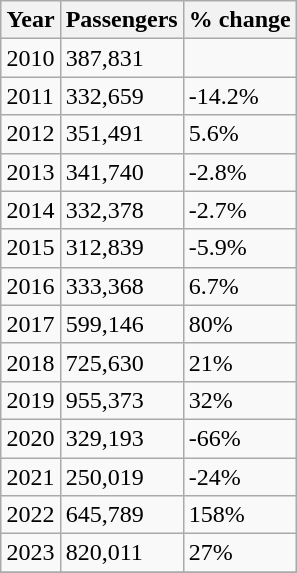<table class="wikitable mw-collapsible mw-collapsed" style="float:right">
<tr>
<th>Year</th>
<th>Passengers</th>
<th>% change</th>
</tr>
<tr>
<td>2010</td>
<td>387,831</td>
<td></td>
</tr>
<tr>
<td>2011</td>
<td>332,659</td>
<td> -14.2%</td>
</tr>
<tr>
<td>2012</td>
<td>351,491</td>
<td> 5.6%</td>
</tr>
<tr>
<td>2013</td>
<td>341,740</td>
<td> -2.8%</td>
</tr>
<tr>
<td>2014</td>
<td>332,378</td>
<td> -2.7%</td>
</tr>
<tr>
<td>2015</td>
<td>312,839</td>
<td> -5.9%</td>
</tr>
<tr>
<td>2016</td>
<td>333,368</td>
<td> 6.7%</td>
</tr>
<tr>
<td>2017</td>
<td>599,146</td>
<td> 80%</td>
</tr>
<tr>
<td>2018</td>
<td>725,630</td>
<td> 21%</td>
</tr>
<tr>
<td>2019</td>
<td>955,373</td>
<td> 32%</td>
</tr>
<tr>
<td>2020</td>
<td>329,193</td>
<td> -66%</td>
</tr>
<tr>
<td>2021</td>
<td>250,019</td>
<td> -24%</td>
</tr>
<tr>
<td>2022</td>
<td>645,789</td>
<td> 158%</td>
</tr>
<tr>
<td>2023</td>
<td>820,011</td>
<td> 27%</td>
</tr>
<tr>
</tr>
</table>
